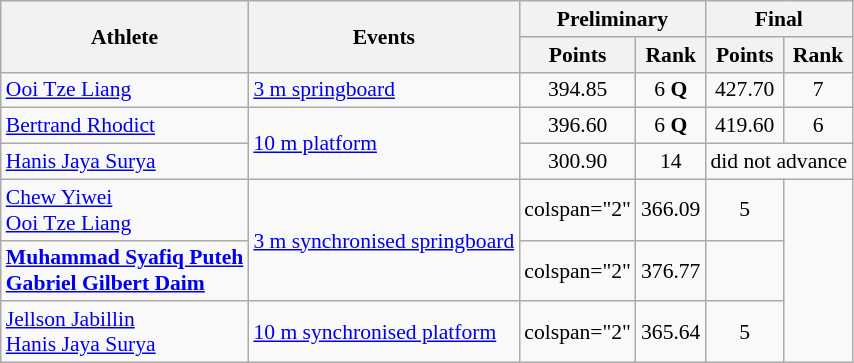<table class=wikitable style="font-size:90%">
<tr>
<th rowspan="2">Athlete</th>
<th rowspan="2">Events</th>
<th colspan="2">Preliminary</th>
<th colspan="2">Final</th>
</tr>
<tr>
<th>Points</th>
<th>Rank</th>
<th>Points</th>
<th>Rank</th>
</tr>
<tr style="text-align:center">
<td style="text-align:left"><a href='#'>Ooi Tze Liang</a></td>
<td style="text-align:left"><a href='#'>3 m springboard</a></td>
<td>394.85</td>
<td>6 <strong>Q</strong></td>
<td>427.70</td>
<td>7</td>
</tr>
<tr style="text-align:center">
<td style="text-align:left"><a href='#'>Bertrand Rhodict</a></td>
<td style="text-align:left" rowspan=2><a href='#'>10 m platform</a></td>
<td>396.60</td>
<td>6 <strong>Q</strong></td>
<td>419.60</td>
<td>6</td>
</tr>
<tr style="text-align:center">
<td style="text-align:left"><a href='#'>Hanis Jaya Surya</a></td>
<td>300.90</td>
<td>14</td>
<td colspan=2>did not advance</td>
</tr>
<tr style="text-align:center">
<td style="text-align:left"><a href='#'>Chew Yiwei</a><br><a href='#'>Ooi Tze Liang</a></td>
<td style="text-align:left" rowspan=2><a href='#'>3 m synchronised springboard</a></td>
<td>colspan="2" </td>
<td>366.09</td>
<td>5</td>
</tr>
<tr style="text-align:center">
<td style="text-align:left"><strong><a href='#'>Muhammad Syafiq Puteh</a><br><a href='#'>Gabriel Gilbert Daim</a></strong></td>
<td>colspan="2" </td>
<td>376.77</td>
<td></td>
</tr>
<tr style="text-align:center">
<td style="text-align:left"><a href='#'>Jellson Jabillin</a><br><a href='#'>Hanis Jaya Surya</a></td>
<td style="text-align:left"><a href='#'>10 m synchronised platform</a></td>
<td>colspan="2" </td>
<td>365.64</td>
<td>5</td>
</tr>
</table>
